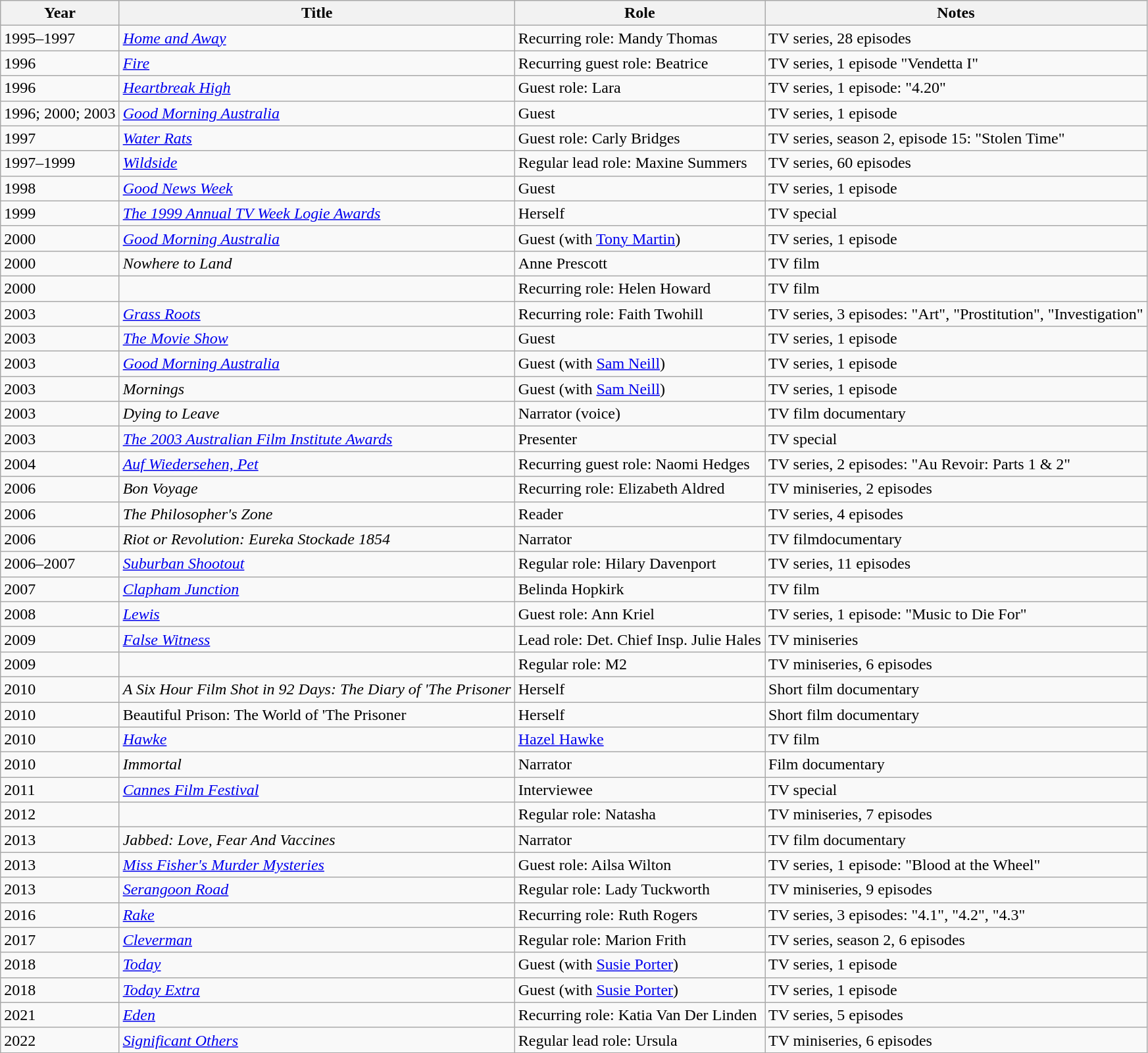<table class="wikitable sortable">
<tr>
<th>Year</th>
<th>Title</th>
<th>Role</th>
<th class = "unsortable">Notes</th>
</tr>
<tr>
<td>1995–1997</td>
<td><em><a href='#'>Home and Away</a></em></td>
<td>Recurring role: Mandy Thomas</td>
<td>TV series, 28 episodes</td>
</tr>
<tr>
<td>1996</td>
<td><em><a href='#'>Fire</a></em></td>
<td>Recurring guest role: Beatrice</td>
<td>TV series, 1 episode "Vendetta I"</td>
</tr>
<tr>
<td>1996</td>
<td><em><a href='#'>Heartbreak High</a></em></td>
<td>Guest role: Lara</td>
<td>TV series, 1 episode: "4.20"</td>
</tr>
<tr>
<td>1996; 2000; 2003</td>
<td><em><a href='#'>Good Morning Australia</a></em></td>
<td>Guest</td>
<td>TV series, 1 episode</td>
</tr>
<tr>
<td>1997</td>
<td><em><a href='#'>Water Rats</a></em></td>
<td>Guest role: Carly Bridges</td>
<td>TV series, season 2, episode 15: "Stolen Time"</td>
</tr>
<tr>
<td>1997–1999</td>
<td><em><a href='#'>Wildside</a></em></td>
<td>Regular lead role: Maxine Summers</td>
<td>TV series, 60 episodes</td>
</tr>
<tr>
<td>1998</td>
<td><em><a href='#'>Good News Week</a></em></td>
<td>Guest</td>
<td>TV series, 1 episode</td>
</tr>
<tr>
<td>1999</td>
<td><em><a href='#'>The 1999 Annual TV Week Logie Awards</a></em></td>
<td>Herself</td>
<td>TV special</td>
</tr>
<tr>
<td>2000</td>
<td><em><a href='#'>Good Morning Australia</a></em></td>
<td>Guest (with <a href='#'>Tony Martin</a>)</td>
<td>TV series, 1 episode</td>
</tr>
<tr>
<td>2000</td>
<td><em>Nowhere to Land</em></td>
<td>Anne Prescott</td>
<td>TV film</td>
</tr>
<tr>
<td>2000</td>
<td><em></em></td>
<td>Recurring role: Helen Howard</td>
<td>TV film</td>
</tr>
<tr>
<td>2003</td>
<td><em><a href='#'>Grass Roots</a></em></td>
<td>Recurring role: Faith Twohill</td>
<td>TV series, 3 episodes: "Art", "Prostitution", "Investigation"</td>
</tr>
<tr>
<td>2003</td>
<td><em><a href='#'>The Movie Show</a></em></td>
<td>Guest</td>
<td>TV series, 1 episode</td>
</tr>
<tr>
<td>2003</td>
<td><em><a href='#'>Good Morning Australia</a></em></td>
<td>Guest (with <a href='#'>Sam Neill</a>)</td>
<td>TV series, 1 episode</td>
</tr>
<tr>
<td>2003</td>
<td><em>Mornings</em></td>
<td>Guest (with <a href='#'>Sam Neill</a>)</td>
<td>TV series, 1 episode</td>
</tr>
<tr>
<td>2003</td>
<td><em>Dying to Leave</em></td>
<td>Narrator (voice)</td>
<td>TV film documentary</td>
</tr>
<tr>
<td>2003</td>
<td><em><a href='#'>The 2003 Australian Film Institute Awards</a></em></td>
<td>Presenter</td>
<td>TV special</td>
</tr>
<tr>
<td>2004</td>
<td><em><a href='#'>Auf Wiedersehen, Pet</a></em></td>
<td>Recurring guest role: Naomi Hedges</td>
<td>TV series, 2 episodes: "Au Revoir: Parts 1 & 2"</td>
</tr>
<tr>
<td>2006</td>
<td><em>Bon Voyage</em></td>
<td>Recurring role: Elizabeth Aldred</td>
<td>TV miniseries, 2 episodes</td>
</tr>
<tr>
<td>2006</td>
<td><em>The Philosopher's Zone</em></td>
<td>Reader</td>
<td>TV series, 4 episodes</td>
</tr>
<tr>
<td>2006</td>
<td><em>Riot or Revolution: Eureka Stockade 1854</em></td>
<td>Narrator</td>
<td>TV filmdocumentary</td>
</tr>
<tr>
<td>2006–2007</td>
<td><em><a href='#'>Suburban Shootout</a></em></td>
<td>Regular role: Hilary Davenport</td>
<td>TV series, 11 episodes</td>
</tr>
<tr>
<td>2007</td>
<td><em><a href='#'>Clapham Junction</a></em></td>
<td>Belinda Hopkirk</td>
<td>TV film</td>
</tr>
<tr>
<td>2008</td>
<td><em><a href='#'>Lewis</a></em></td>
<td>Guest role: Ann Kriel</td>
<td>TV series, 1 episode: "Music to Die For"</td>
</tr>
<tr>
<td>2009</td>
<td><em><a href='#'>False Witness</a></em></td>
<td>Lead role: Det. Chief Insp. Julie Hales</td>
<td>TV miniseries</td>
</tr>
<tr>
<td>2009</td>
<td><em></em></td>
<td>Regular role: M2</td>
<td>TV miniseries, 6 episodes</td>
</tr>
<tr>
<td>2010</td>
<td><em>A Six Hour Film Shot in 92 Days: The Diary of 'The Prisoner<strong></td>
<td>Herself</td>
<td>Short film documentary</td>
</tr>
<tr>
<td>2010</td>
<td></em>Beautiful Prison: The World of 'The Prisoner</strong></td>
<td>Herself</td>
<td>Short film documentary</td>
</tr>
<tr>
<td>2010</td>
<td><em><a href='#'>Hawke</a></em></td>
<td><a href='#'>Hazel Hawke</a></td>
<td>TV film</td>
</tr>
<tr>
<td>2010</td>
<td><em>Immortal</em></td>
<td>Narrator</td>
<td>Film documentary</td>
</tr>
<tr>
<td>2011</td>
<td><em><a href='#'>Cannes Film Festival</a></em></td>
<td>Interviewee</td>
<td>TV special</td>
</tr>
<tr>
<td>2012</td>
<td><em></em></td>
<td>Regular role: Natasha</td>
<td>TV miniseries, 7 episodes</td>
</tr>
<tr>
<td>2013</td>
<td><em>Jabbed: Love, Fear And Vaccines</em></td>
<td>Narrator</td>
<td>TV film documentary</td>
</tr>
<tr>
<td>2013</td>
<td><em><a href='#'>Miss Fisher's Murder Mysteries</a></em></td>
<td>Guest role: Ailsa Wilton</td>
<td>TV series, 1 episode: "Blood at the Wheel"</td>
</tr>
<tr>
<td>2013</td>
<td><em><a href='#'>Serangoon Road</a></em></td>
<td>Regular role: Lady Tuckworth</td>
<td>TV miniseries, 9 episodes</td>
</tr>
<tr>
<td>2016</td>
<td><em><a href='#'>Rake</a></em></td>
<td>Recurring role: Ruth Rogers</td>
<td>TV series, 3 episodes: "4.1", "4.2", "4.3"</td>
</tr>
<tr>
<td>2017</td>
<td><em><a href='#'>Cleverman</a></em></td>
<td>Regular role: Marion Frith</td>
<td>TV series, season 2, 6 episodes</td>
</tr>
<tr>
<td>2018</td>
<td><em><a href='#'>Today</a></em></td>
<td>Guest (with <a href='#'>Susie Porter</a>)</td>
<td>TV series, 1 episode</td>
</tr>
<tr>
<td>2018</td>
<td><em><a href='#'>Today Extra</a></em></td>
<td>Guest (with <a href='#'>Susie Porter</a>)</td>
<td>TV series, 1 episode</td>
</tr>
<tr>
<td>2021</td>
<td><em><a href='#'>Eden</a></em></td>
<td>Recurring role: Katia Van Der Linden</td>
<td>TV series, 5 episodes</td>
</tr>
<tr>
<td>2022</td>
<td><em><a href='#'>Significant Others</a></em></td>
<td>Regular lead role: Ursula</td>
<td>TV miniseries, 6 episodes</td>
</tr>
</table>
